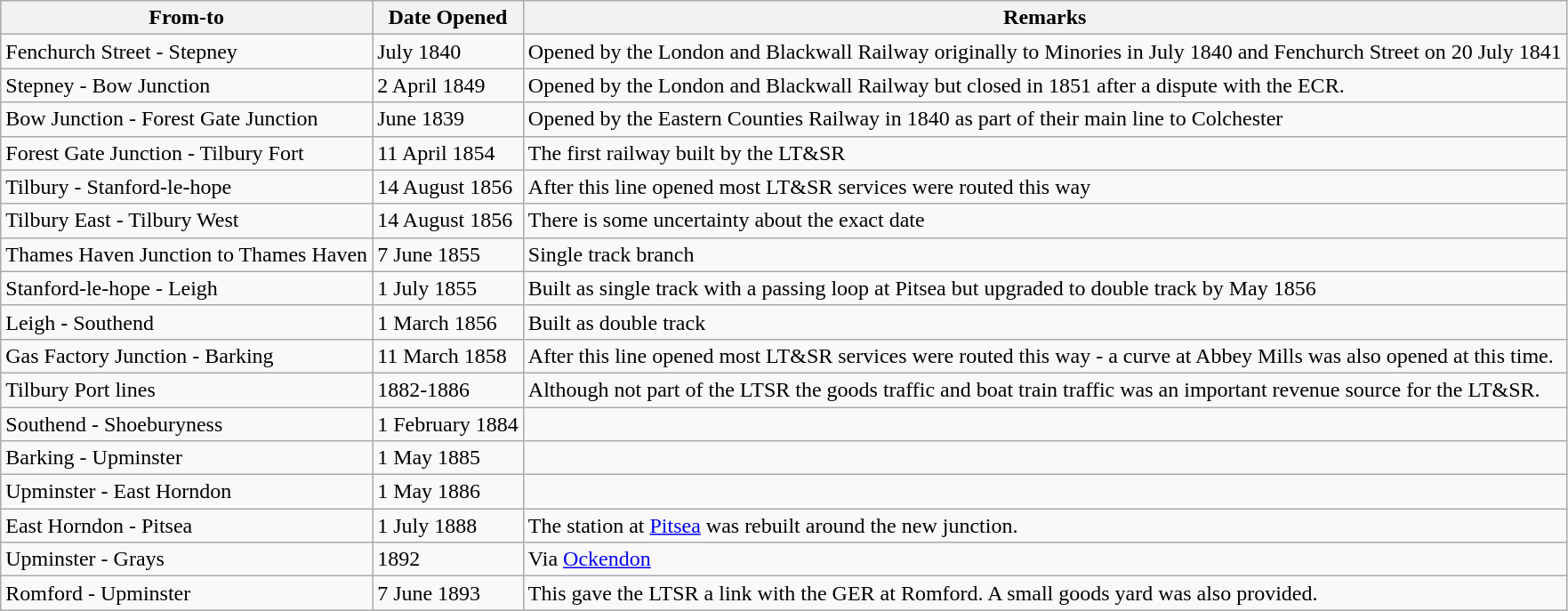<table class="wikitable">
<tr>
<th>From-to</th>
<th>Date Opened</th>
<th>Remarks</th>
</tr>
<tr>
<td>Fenchurch Street - Stepney</td>
<td>July 1840</td>
<td>Opened by the London and Blackwall Railway originally to Minories in July 1840 and Fenchurch Street on 20 July 1841</td>
</tr>
<tr>
<td>Stepney - Bow Junction</td>
<td>2 April 1849</td>
<td>Opened by the London and Blackwall Railway but closed in 1851 after a dispute with the ECR.</td>
</tr>
<tr>
<td>Bow Junction - Forest Gate Junction</td>
<td>June 1839</td>
<td>Opened by the Eastern Counties Railway in 1840 as part of their main line to Colchester</td>
</tr>
<tr>
<td>Forest Gate Junction - Tilbury Fort</td>
<td>11 April 1854</td>
<td>The first railway built by the LT&SR</td>
</tr>
<tr>
<td>Tilbury - Stanford-le-hope</td>
<td>14 August 1856</td>
<td>After this line opened most LT&SR services were routed this way</td>
</tr>
<tr>
<td>Tilbury East - Tilbury West</td>
<td>14 August 1856</td>
<td>There is some uncertainty about the exact date</td>
</tr>
<tr>
<td>Thames Haven Junction to Thames Haven</td>
<td>7 June 1855</td>
<td>Single track branch</td>
</tr>
<tr>
<td>Stanford-le-hope - Leigh</td>
<td>1 July 1855</td>
<td>Built as single track with a passing loop at Pitsea but upgraded to double track by May 1856</td>
</tr>
<tr>
<td>Leigh - Southend</td>
<td>1 March 1856</td>
<td>Built as double track</td>
</tr>
<tr>
<td>Gas Factory Junction - Barking</td>
<td>11 March 1858</td>
<td>After this line opened most LT&SR services were routed this way - a curve at Abbey Mills was also opened at this time.</td>
</tr>
<tr>
<td>Tilbury Port lines</td>
<td>1882-1886</td>
<td>Although not part of the LTSR the goods traffic and boat train traffic was an important revenue source for the LT&SR.</td>
</tr>
<tr>
<td>Southend - Shoeburyness</td>
<td>1 February 1884</td>
</tr>
<tr>
<td>Barking - Upminster</td>
<td>1 May 1885</td>
<td></td>
</tr>
<tr>
<td>Upminster - East Horndon</td>
<td>1 May 1886</td>
<td></td>
</tr>
<tr>
<td>East Horndon - Pitsea</td>
<td>1 July 1888</td>
<td>The station at <a href='#'>Pitsea</a> was rebuilt around the new junction.</td>
</tr>
<tr>
<td>Upminster - Grays</td>
<td>1892</td>
<td>Via <a href='#'>Ockendon</a></td>
</tr>
<tr>
<td>Romford - Upminster</td>
<td>7 June 1893</td>
<td>This gave the LTSR a link with the GER at Romford. A small goods yard was also provided.</td>
</tr>
</table>
